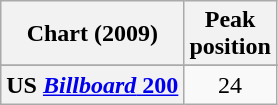<table class="wikitable sortable plainrowheaders">
<tr>
<th>Chart (2009)</th>
<th>Peak<br>position</th>
</tr>
<tr>
</tr>
<tr>
<th scope="row">US <a href='#'><em>Billboard</em> 200</a></th>
<td align="center">24</td>
</tr>
</table>
